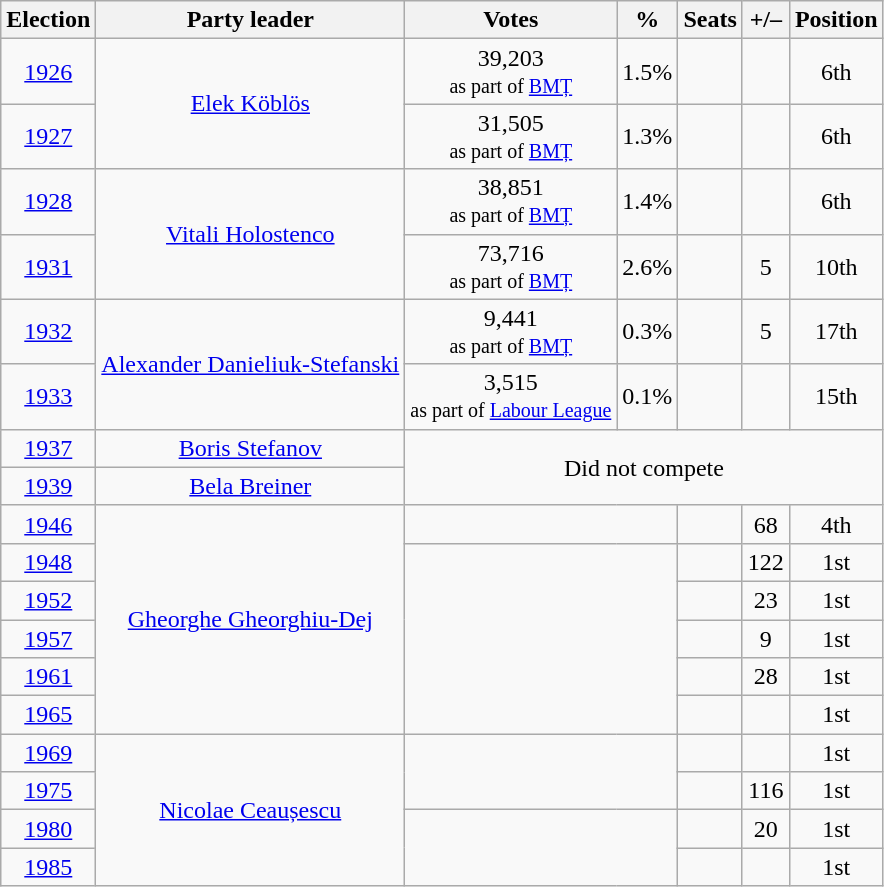<table class="wikitable" style="text-align:center">
<tr>
<th>Election</th>
<th><strong>Party leader</strong></th>
<th><strong>Votes</strong></th>
<th>%</th>
<th>Seats</th>
<th>+/–</th>
<th><strong>Position</strong></th>
</tr>
<tr>
<td><a href='#'>1926</a></td>
<td rowspan="2"><a href='#'>Elek Köblös</a></td>
<td>39,203<br><small>as part of <a href='#'>BMȚ</a></small></td>
<td>1.5%</td>
<td></td>
<td></td>
<td> 6th</td>
</tr>
<tr>
<td><a href='#'>1927</a></td>
<td>31,505<br><small>as part of <a href='#'>BMȚ</a></small></td>
<td>1.3%</td>
<td></td>
<td></td>
<td> 6th</td>
</tr>
<tr>
<td><a href='#'>1928</a></td>
<td rowspan="2"><a href='#'>Vitali Holostenco</a></td>
<td>38,851<br><small>as part of <a href='#'>BMȚ</a></small></td>
<td>1.4%</td>
<td></td>
<td></td>
<td> 6th</td>
</tr>
<tr>
<td><a href='#'>1931</a></td>
<td>73,716<br><small>as part of <a href='#'>BMȚ</a></small></td>
<td>2.6%</td>
<td></td>
<td> 5</td>
<td> 10th</td>
</tr>
<tr>
<td><a href='#'>1932</a></td>
<td rowspan="2"><a href='#'>Alexander Danieliuk-Stefanski</a></td>
<td>9,441<br><small>as part of <a href='#'>BMȚ</a></small></td>
<td>0.3%</td>
<td></td>
<td> 5</td>
<td> 17th<br></td>
</tr>
<tr>
<td><a href='#'>1933</a></td>
<td>3,515<br><small>as part of <a href='#'>Labour League</a></small></td>
<td>0.1%</td>
<td></td>
<td></td>
<td> 15th</td>
</tr>
<tr>
<td><a href='#'>1937</a></td>
<td><a href='#'>Boris Stefanov</a></td>
<td colspan="5" rowspan="2">Did not compete</td>
</tr>
<tr>
<td><a href='#'>1939</a></td>
<td><a href='#'>Bela Breiner</a></td>
</tr>
<tr>
<td><a href='#'>1946</a></td>
<td rowspan="6"><a href='#'>Gheorghe Gheorghiu-Dej</a></td>
<td colspan="2"></td>
<td></td>
<td> 68</td>
<td> 4th</td>
</tr>
<tr>
<td><a href='#'>1948</a></td>
<td colspan="2" rowspan="5"></td>
<td></td>
<td> 122</td>
<td> 1st</td>
</tr>
<tr>
<td><a href='#'>1952</a></td>
<td></td>
<td> 23</td>
<td> 1st</td>
</tr>
<tr>
<td><a href='#'>1957</a></td>
<td></td>
<td> 9</td>
<td> 1st</td>
</tr>
<tr>
<td><a href='#'>1961</a></td>
<td></td>
<td> 28</td>
<td> 1st</td>
</tr>
<tr>
<td><a href='#'>1965</a></td>
<td></td>
<td></td>
<td> 1st</td>
</tr>
<tr>
<td><a href='#'>1969</a></td>
<td rowspan="4"><a href='#'>Nicolae Ceaușescu</a></td>
<td colspan="2" rowspan="2"></td>
<td></td>
<td></td>
<td> 1st</td>
</tr>
<tr>
<td><a href='#'>1975</a></td>
<td></td>
<td> 116</td>
<td> 1st</td>
</tr>
<tr>
<td><a href='#'>1980</a></td>
<td colspan="2" rowspan="2"></td>
<td></td>
<td> 20</td>
<td> 1st</td>
</tr>
<tr>
<td><a href='#'>1985</a></td>
<td></td>
<td></td>
<td> 1st</td>
</tr>
</table>
